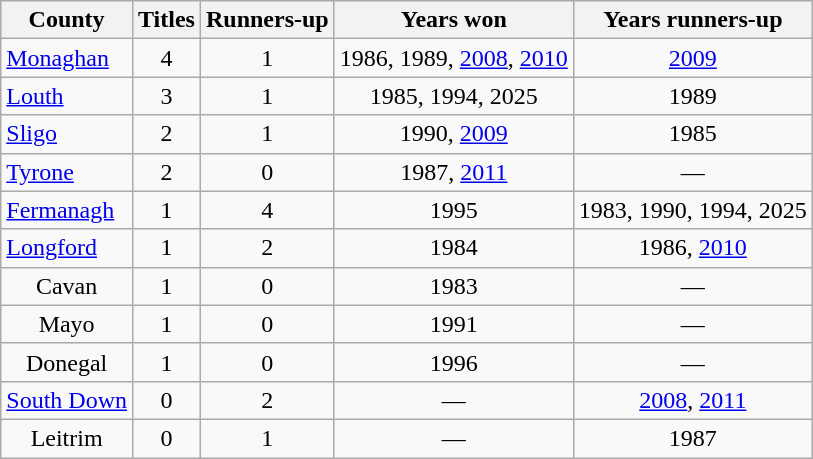<table class="wikitable sortable" style="text-align:center">
<tr>
<th>County</th>
<th>Titles</th>
<th>Runners-up</th>
<th>Years won</th>
<th>Years runners-up</th>
</tr>
<tr>
<td style="text-align:left"> <a href='#'>Monaghan</a></td>
<td>4</td>
<td>1</td>
<td>1986, 1989, <a href='#'>2008</a>, <a href='#'>2010</a></td>
<td><a href='#'>2009</a></td>
</tr>
<tr>
<td style="text-align:left"> <a href='#'>Louth</a></td>
<td>3</td>
<td>1</td>
<td>1985, 1994, 2025</td>
<td>1989</td>
</tr>
<tr>
<td style="text-align:left"> <a href='#'>Sligo</a></td>
<td>2</td>
<td>1</td>
<td>1990, <a href='#'>2009</a></td>
<td>1985</td>
</tr>
<tr>
<td style="text-align:left"> <a href='#'>Tyrone</a></td>
<td>2</td>
<td>0</td>
<td>1987, <a href='#'>2011</a></td>
<td>—</td>
</tr>
<tr>
<td style="text-align:left"> <a href='#'>Fermanagh</a></td>
<td>1</td>
<td>4</td>
<td>1995</td>
<td>1983, 1990, 1994, 2025</td>
</tr>
<tr>
<td style="text-align:left"> <a href='#'>Longford</a></td>
<td>1</td>
<td>2</td>
<td>1984</td>
<td>1986, <a href='#'>2010</a></td>
</tr>
<tr>
<td>Cavan</td>
<td>1</td>
<td>0</td>
<td>1983</td>
<td>—</td>
</tr>
<tr>
<td>Mayo</td>
<td>1</td>
<td>0</td>
<td>1991</td>
<td>—</td>
</tr>
<tr>
<td>Donegal</td>
<td>1</td>
<td>0</td>
<td>1996</td>
<td>—</td>
</tr>
<tr>
<td style="text-align:left"> <a href='#'>South Down</a></td>
<td>0</td>
<td>2</td>
<td>—</td>
<td><a href='#'>2008</a>, <a href='#'>2011</a></td>
</tr>
<tr>
<td>Leitrim</td>
<td>0</td>
<td>1</td>
<td>—</td>
<td>1987</td>
</tr>
</table>
